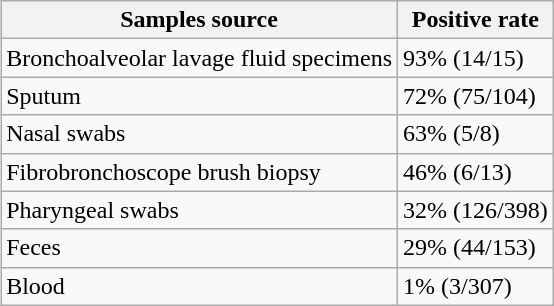<table class="wikitable" style = "float: right; margin-left:15px">
<tr>
<th>Samples source</th>
<th>Positive rate</th>
</tr>
<tr>
<td>Bronchoalveolar lavage fluid specimens</td>
<td>93% (14/15)</td>
</tr>
<tr>
<td>Sputum</td>
<td>72% (75/104)</td>
</tr>
<tr>
<td>Nasal swabs</td>
<td>63% (5/8)</td>
</tr>
<tr>
<td>Fibrobronchoscope brush biopsy</td>
<td>46% (6/13)</td>
</tr>
<tr>
<td>Pharyngeal swabs</td>
<td>32% (126/398)</td>
</tr>
<tr>
<td>Feces</td>
<td>29% (44/153)</td>
</tr>
<tr>
<td>Blood</td>
<td>1% (3/307)</td>
</tr>
</table>
